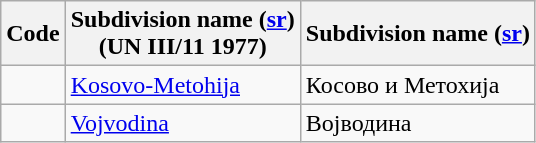<table class="wikitable sortable">
<tr>
<th>Code</th>
<th>Subdivision name (<a href='#'>sr</a>)<br>(UN III/11 1977)</th>
<th>Subdivision name (<a href='#'>sr</a>)<br></th>
</tr>
<tr>
<td></td>
<td> <a href='#'>Kosovo-Metohija</a></td>
<td>Косово и Метохиja</td>
</tr>
<tr>
<td></td>
<td> <a href='#'>Vojvodina</a></td>
<td>Војводина</td>
</tr>
</table>
